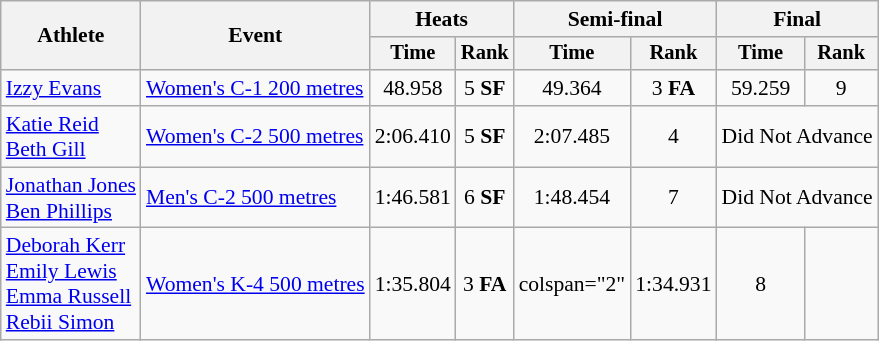<table class=wikitable style=font-size:90%;text-align:center>
<tr>
<th rowspan=2>Athlete</th>
<th rowspan=2>Event</th>
<th colspan=2>Heats</th>
<th colspan=2>Semi-final</th>
<th colspan=2>Final</th>
</tr>
<tr style=font-size:95%>
<th>Time</th>
<th>Rank</th>
<th>Time</th>
<th>Rank</th>
<th>Time</th>
<th>Rank</th>
</tr>
<tr>
<td align=left><a href='#'>Izzy Evans</a></td>
<td align=left><a href='#'>Women's C-1 200 metres</a></td>
<td>48.958</td>
<td>5 <strong>SF</strong></td>
<td>49.364</td>
<td>3 <strong>FA</strong></td>
<td>59.259</td>
<td>9</td>
</tr>
<tr>
<td align=left><a href='#'>Katie Reid</a><br><a href='#'>Beth Gill</a></td>
<td align=left><a href='#'>Women's C-2 500 metres</a></td>
<td>2:06.410</td>
<td>5 <strong>SF</strong></td>
<td>2:07.485</td>
<td>4</td>
<td colspan="2">Did Not Advance</td>
</tr>
<tr>
<td align=left><a href='#'>Jonathan Jones</a><br><a href='#'>Ben Phillips</a></td>
<td align=left><a href='#'>Men's C-2 500 metres</a></td>
<td>1:46.581</td>
<td>6 <strong>SF</strong></td>
<td>1:48.454</td>
<td>7</td>
<td colspan="2">Did Not Advance</td>
</tr>
<tr>
<td align=left><a href='#'>Deborah Kerr</a><br><a href='#'>Emily Lewis</a><br><a href='#'>Emma Russell</a><br><a href='#'>Rebii Simon</a></td>
<td align=left><a href='#'>Women's K-4 500 metres</a></td>
<td>1:35.804</td>
<td>3 <strong>FA</strong></td>
<td>colspan="2" </td>
<td>1:34.931</td>
<td>8</td>
</tr>
</table>
